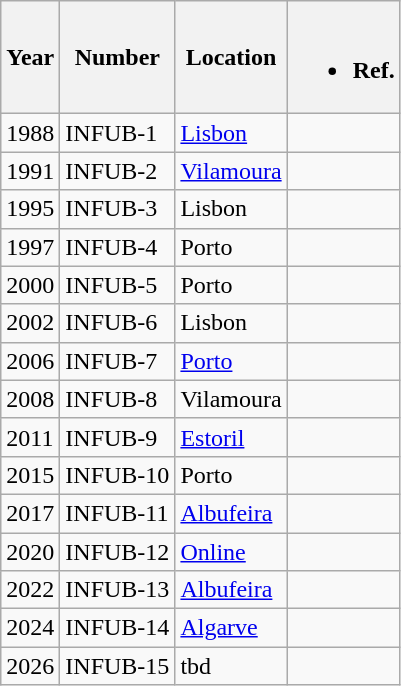<table class="wikitable sortable">
<tr>
<th>Year</th>
<th>Number</th>
<th>Location</th>
<th><br><ul><li>Ref.</li></ul></th>
</tr>
<tr>
<td>1988</td>
<td>INFUB-1</td>
<td><a href='#'>Lisbon</a></td>
<td></td>
</tr>
<tr>
<td>1991</td>
<td>INFUB-2</td>
<td><a href='#'>Vilamoura</a></td>
<td></td>
</tr>
<tr>
<td>1995</td>
<td>INFUB-3</td>
<td>Lisbon</td>
<td></td>
</tr>
<tr>
<td>1997</td>
<td>INFUB-4</td>
<td>Porto</td>
<td></td>
</tr>
<tr>
<td>2000</td>
<td>INFUB-5</td>
<td>Porto</td>
<td></td>
</tr>
<tr>
<td>2002</td>
<td>INFUB-6</td>
<td>Lisbon</td>
<td></td>
</tr>
<tr>
<td>2006</td>
<td>INFUB-7</td>
<td><a href='#'>Porto</a></td>
<td></td>
</tr>
<tr>
<td>2008</td>
<td>INFUB-8</td>
<td>Vilamoura</td>
<td></td>
</tr>
<tr>
<td>2011</td>
<td>INFUB-9</td>
<td><a href='#'>Estoril</a></td>
<td></td>
</tr>
<tr>
<td>2015</td>
<td>INFUB-10</td>
<td>Porto</td>
<td></td>
</tr>
<tr>
<td>2017</td>
<td>INFUB-11</td>
<td><a href='#'>Albufeira</a></td>
<td></td>
</tr>
<tr>
<td>2020</td>
<td>INFUB-12</td>
<td><a href='#'>Online</a></td>
<td></td>
</tr>
<tr>
<td>2022</td>
<td>INFUB-13</td>
<td><a href='#'>Albufeira</a></td>
<td></td>
</tr>
<tr>
<td>2024</td>
<td>INFUB-14</td>
<td><a href='#'>Algarve</a></td>
<td></td>
</tr>
<tr>
<td>2026</td>
<td>INFUB-15</td>
<td>tbd</td>
<td></td>
</tr>
</table>
